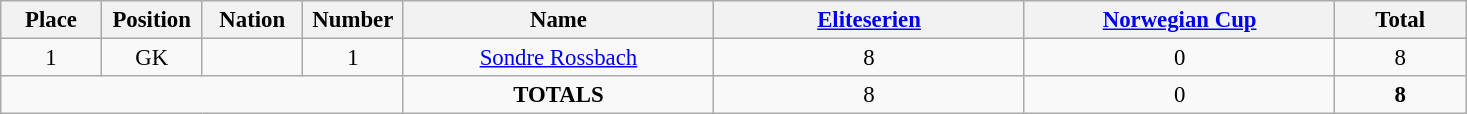<table class="wikitable" style="font-size: 95%; text-align: center;">
<tr>
<th width=60>Place</th>
<th width=60>Position</th>
<th width=60>Nation</th>
<th width=60>Number</th>
<th width=200>Name</th>
<th width=200><a href='#'>Eliteserien</a></th>
<th width=200><a href='#'>Norwegian Cup</a></th>
<th width=80><strong>Total</strong></th>
</tr>
<tr>
<td>1</td>
<td>GK</td>
<td></td>
<td>1</td>
<td><a href='#'>Sondre Rossbach</a></td>
<td>8</td>
<td>0</td>
<td>8</td>
</tr>
<tr>
<td colspan="4"></td>
<td><strong>TOTALS</strong></td>
<td>8</td>
<td>0</td>
<td><strong>8</strong></td>
</tr>
</table>
